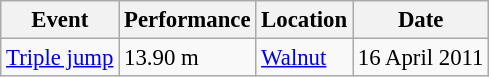<table class="wikitable" style="border-collapse: collapse; font-size: 95%;">
<tr>
<th scope="col">Event</th>
<th scope="col">Performance</th>
<th scope="col">Location</th>
<th scope="col">Date</th>
</tr>
<tr>
<td><a href='#'>Triple jump</a></td>
<td>13.90 m</td>
<td><a href='#'>Walnut</a></td>
<td>16 April 2011</td>
</tr>
</table>
